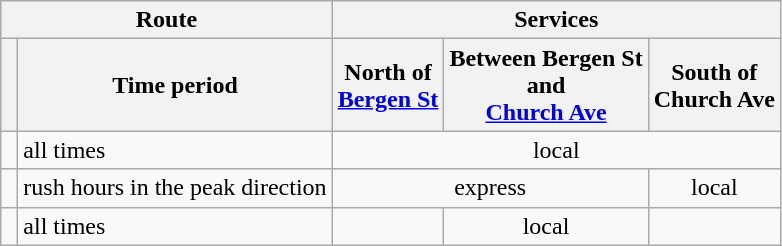<table class="wikitable">
<tr>
<th colspan=2>Route</th>
<th colspan=3>Services</th>
</tr>
<tr>
<th> </th>
<th>Time period</th>
<th>North of<br><a href='#'>Bergen St</a></th>
<th>Between Bergen St<br>and<br><a href='#'>Church Ave</a></th>
<th>South of<br>Church Ave</th>
</tr>
<tr>
<td></td>
<td>all times</td>
<td align=center colspan=3>local</td>
</tr>
<tr>
<td></td>
<td>rush hours in the peak direction</td>
<td align=center colspan=2>express</td>
<td align=center>local</td>
</tr>
<tr>
<td></td>
<td>all times</td>
<td></td>
<td align=center>local</td>
<td></td>
</tr>
</table>
